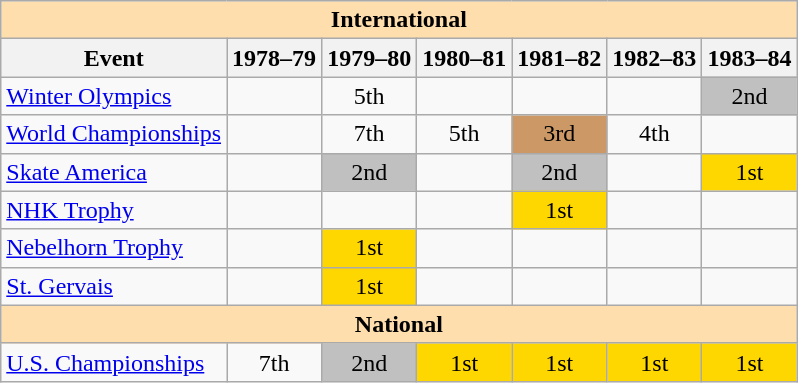<table class="wikitable" style="text-align:center">
<tr>
<th style="background-color: #ffdead; " colspan=7 align=center><strong>International</strong></th>
</tr>
<tr>
<th>Event</th>
<th>1978–79</th>
<th>1979–80</th>
<th>1980–81</th>
<th>1981–82</th>
<th>1982–83</th>
<th>1983–84</th>
</tr>
<tr>
<td align=left><a href='#'>Winter Olympics</a></td>
<td></td>
<td>5th</td>
<td></td>
<td></td>
<td></td>
<td bgcolor=silver>2nd</td>
</tr>
<tr>
<td align=left><a href='#'>World Championships</a></td>
<td></td>
<td>7th</td>
<td>5th</td>
<td bgcolor=cc9966>3rd</td>
<td>4th</td>
<td></td>
</tr>
<tr>
<td align=left><a href='#'>Skate America</a></td>
<td></td>
<td bgcolor=silver>2nd</td>
<td></td>
<td bgcolor=silver>2nd</td>
<td></td>
<td bgcolor=gold>1st</td>
</tr>
<tr>
<td align=left><a href='#'>NHK Trophy</a></td>
<td></td>
<td></td>
<td></td>
<td bgcolor=gold>1st</td>
<td></td>
<td></td>
</tr>
<tr>
<td align=left><a href='#'>Nebelhorn Trophy</a></td>
<td></td>
<td bgcolor=gold>1st</td>
<td></td>
<td></td>
<td></td>
<td></td>
</tr>
<tr>
<td align=left><a href='#'>St. Gervais</a></td>
<td></td>
<td bgcolor=gold>1st</td>
<td></td>
<td></td>
<td></td>
<td></td>
</tr>
<tr>
<th style="background-color: #ffdead; " colspan=7 align=center><strong>National</strong></th>
</tr>
<tr>
<td align=left><a href='#'>U.S. Championships</a></td>
<td>7th</td>
<td bgcolor=silver>2nd</td>
<td bgcolor=gold>1st</td>
<td bgcolor=gold>1st</td>
<td bgcolor=gold>1st</td>
<td bgcolor=gold>1st</td>
</tr>
</table>
